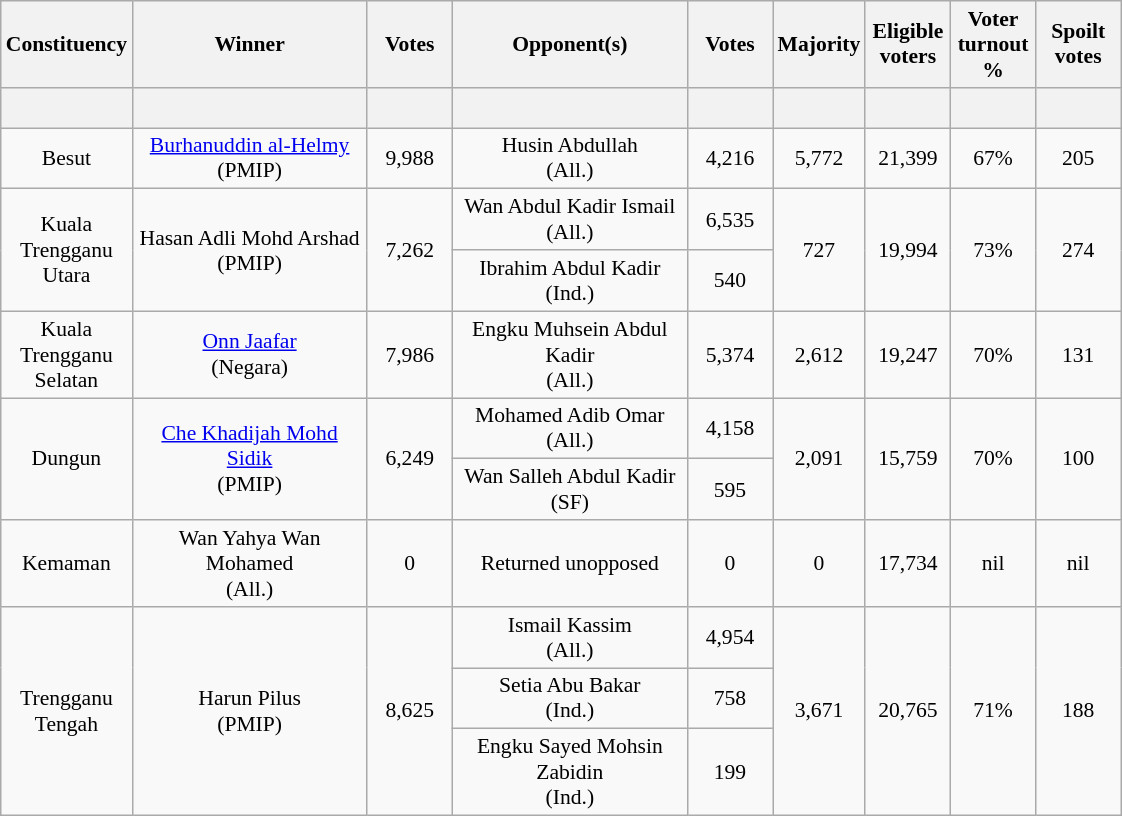<table class="wikitable sortable" style="text-align:center; font-size:90%">
<tr>
<th width="60">Constituency</th>
<th width="150">Winner</th>
<th width="50">Votes</th>
<th width="150">Opponent(s)</th>
<th width="50">Votes</th>
<th width="50">Majority</th>
<th width="50">Eligible voters</th>
<th width="50">Voter turnout %</th>
<th width="50">Spoilt votes</th>
</tr>
<tr>
<th height="20"></th>
<th></th>
<th></th>
<th></th>
<th></th>
<th></th>
<th></th>
<th></th>
<th></th>
</tr>
<tr>
<td>Besut</td>
<td><a href='#'>Burhanuddin al-Helmy</a><br>(PMIP)</td>
<td>9,988</td>
<td>Husin Abdullah<br>(All.)</td>
<td>4,216</td>
<td>5,772</td>
<td>21,399</td>
<td>67%</td>
<td>205</td>
</tr>
<tr>
<td rowspan=2>Kuala Trengganu Utara</td>
<td rowspan=2>Hasan Adli Mohd Arshad<br>(PMIP)</td>
<td rowspan=2>7,262</td>
<td>Wan Abdul Kadir Ismail<br>(All.)</td>
<td>6,535</td>
<td rowspan=2>727</td>
<td rowspan=2>19,994</td>
<td rowspan=2>73%</td>
<td rowspan=2>274</td>
</tr>
<tr>
<td>Ibrahim Abdul Kadir<br>(Ind.)</td>
<td>540</td>
</tr>
<tr>
<td>Kuala Trengganu Selatan</td>
<td><a href='#'>Onn Jaafar</a><br>(Negara)</td>
<td>7,986</td>
<td>Engku Muhsein Abdul Kadir<br>(All.)</td>
<td>5,374</td>
<td>2,612</td>
<td>19,247</td>
<td>70%</td>
<td>131</td>
</tr>
<tr>
<td rowspan=2>Dungun</td>
<td rowspan=2><a href='#'>Che Khadijah Mohd Sidik</a><br>(PMIP)</td>
<td rowspan=2>6,249</td>
<td>Mohamed Adib Omar<br>(All.)</td>
<td>4,158</td>
<td rowspan=2>2,091</td>
<td rowspan=2>15,759</td>
<td rowspan=2>70%</td>
<td rowspan=2>100</td>
</tr>
<tr>
<td>Wan Salleh Abdul Kadir<br>(SF)</td>
<td>595</td>
</tr>
<tr>
<td>Kemaman</td>
<td>Wan Yahya Wan Mohamed<br>(All.)</td>
<td>0</td>
<td>Returned unopposed</td>
<td>0</td>
<td>0</td>
<td>17,734</td>
<td>nil</td>
<td>nil</td>
</tr>
<tr>
<td rowspan=3>Trengganu Tengah</td>
<td rowspan=3>Harun Pilus<br>(PMIP)</td>
<td rowspan=3>8,625</td>
<td>Ismail Kassim<br>(All.)</td>
<td>4,954</td>
<td rowspan=3>3,671</td>
<td rowspan=3>20,765</td>
<td rowspan=3>71%</td>
<td rowspan=3>188</td>
</tr>
<tr>
<td>Setia Abu Bakar<br>(Ind.)</td>
<td>758</td>
</tr>
<tr>
<td>Engku Sayed Mohsin Zabidin<br>(Ind.)</td>
<td>199</td>
</tr>
</table>
